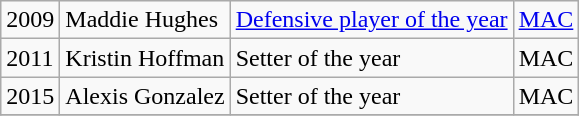<table class="wikitable">
<tr>
<td>2009</td>
<td>Maddie Hughes</td>
<td><a href='#'>Defensive player of the year</a></td>
<td><a href='#'>MAC</a></td>
</tr>
<tr>
<td>2011</td>
<td>Kristin Hoffman</td>
<td>Setter of the year</td>
<td>MAC</td>
</tr>
<tr>
<td>2015</td>
<td>Alexis Gonzalez</td>
<td>Setter of the year</td>
<td>MAC</td>
</tr>
<tr>
</tr>
</table>
